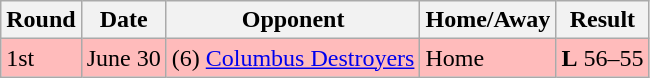<table class="wikitable">
<tr>
<th>Round</th>
<th>Date</th>
<th>Opponent</th>
<th>Home/Away</th>
<th>Result</th>
</tr>
<tr bgcolor="ffbbbb">
<td>1st</td>
<td>June 30</td>
<td>(6) <a href='#'>Columbus Destroyers</a></td>
<td>Home</td>
<td><strong>L</strong> 56–55</td>
</tr>
</table>
